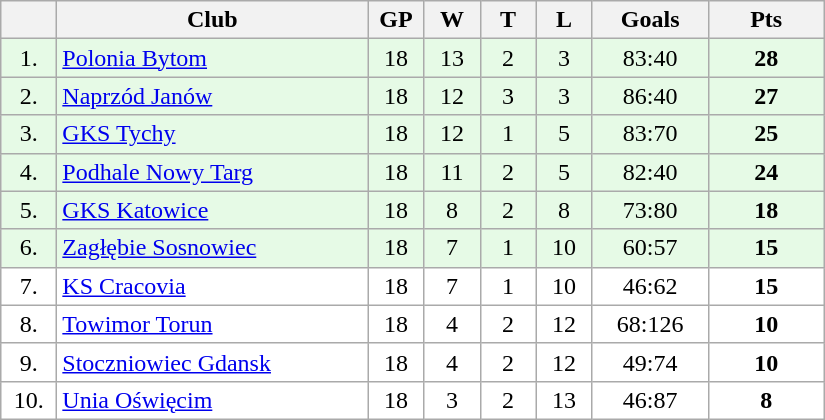<table class="wikitable">
<tr>
<th width="30"></th>
<th width="200">Club</th>
<th width="30">GP</th>
<th width="30">W</th>
<th width="30">T</th>
<th width="30">L</th>
<th width="70">Goals</th>
<th width="70">Pts</th>
</tr>
<tr bgcolor="#e6fae6" align="center">
<td>1.</td>
<td align="left"><a href='#'>Polonia Bytom</a></td>
<td>18</td>
<td>13</td>
<td>2</td>
<td>3</td>
<td>83:40</td>
<td><strong>28</strong></td>
</tr>
<tr bgcolor="#e6fae6" align="center">
<td>2.</td>
<td align="left"><a href='#'>Naprzód Janów</a></td>
<td>18</td>
<td>12</td>
<td>3</td>
<td>3</td>
<td>86:40</td>
<td><strong>27</strong></td>
</tr>
<tr bgcolor="#e6fae6" align="center">
<td>3.</td>
<td align="left"><a href='#'>GKS Tychy</a></td>
<td>18</td>
<td>12</td>
<td>1</td>
<td>5</td>
<td>83:70</td>
<td><strong>25</strong></td>
</tr>
<tr bgcolor="#e6fae6" align="center">
<td>4.</td>
<td align="left"><a href='#'>Podhale Nowy Targ</a></td>
<td>18</td>
<td>11</td>
<td>2</td>
<td>5</td>
<td>82:40</td>
<td><strong>24</strong></td>
</tr>
<tr bgcolor="#e6fae6" align="center">
<td>5.</td>
<td align="left"><a href='#'>GKS Katowice</a></td>
<td>18</td>
<td>8</td>
<td>2</td>
<td>8</td>
<td>73:80</td>
<td><strong>18</strong></td>
</tr>
<tr bgcolor="#e6fae6" align="center">
<td>6.</td>
<td align="left"><a href='#'>Zagłębie Sosnowiec</a></td>
<td>18</td>
<td>7</td>
<td>1</td>
<td>10</td>
<td>60:57</td>
<td><strong>15</strong></td>
</tr>
<tr bgcolor="#FFFFFF" align="center">
<td>7.</td>
<td align="left"><a href='#'>KS Cracovia</a></td>
<td>18</td>
<td>7</td>
<td>1</td>
<td>10</td>
<td>46:62</td>
<td><strong>15</strong></td>
</tr>
<tr bgcolor="#FFFFFF" align="center">
<td>8.</td>
<td align="left"><a href='#'>Towimor Torun</a></td>
<td>18</td>
<td>4</td>
<td>2</td>
<td>12</td>
<td>68:126</td>
<td><strong>10</strong></td>
</tr>
<tr bgcolor="#FFFFFF" align="center">
<td>9.</td>
<td align="left"><a href='#'>Stoczniowiec Gdansk</a></td>
<td>18</td>
<td>4</td>
<td>2</td>
<td>12</td>
<td>49:74</td>
<td><strong>10</strong></td>
</tr>
<tr bgcolor="#FFFFFF" align="center">
<td>10.</td>
<td align="left"><a href='#'>Unia Oświęcim</a></td>
<td>18</td>
<td>3</td>
<td>2</td>
<td>13</td>
<td>46:87</td>
<td><strong>8</strong></td>
</tr>
</table>
